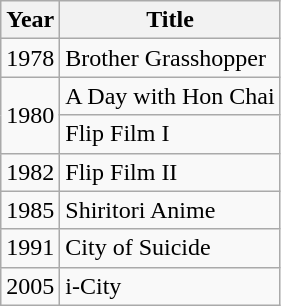<table class="wikitable">
<tr>
<th>Year</th>
<th>Title</th>
</tr>
<tr>
<td>1978</td>
<td>Brother Grasshopper</td>
</tr>
<tr>
<td rowspan="2">1980</td>
<td>A Day with Hon Chai</td>
</tr>
<tr>
<td>Flip Film I</td>
</tr>
<tr>
<td>1982</td>
<td>Flip Film II</td>
</tr>
<tr>
<td>1985</td>
<td>Shiritori Anime</td>
</tr>
<tr>
<td>1991</td>
<td>City of Suicide</td>
</tr>
<tr>
<td>2005</td>
<td>i-City</td>
</tr>
</table>
